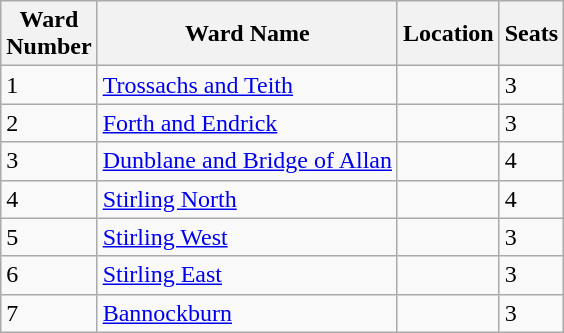<table class="wikitable sortable">
<tr>
<th>Ward<br>Number</th>
<th>Ward Name</th>
<th>Location</th>
<th>Seats</th>
</tr>
<tr>
<td>1</td>
<td><a href='#'>Trossachs and Teith</a></td>
<td></td>
<td>3</td>
</tr>
<tr>
<td>2</td>
<td><a href='#'>Forth and Endrick</a></td>
<td></td>
<td>3</td>
</tr>
<tr>
<td>3</td>
<td><a href='#'>Dunblane and Bridge of Allan</a></td>
<td></td>
<td>4</td>
</tr>
<tr>
<td>4</td>
<td><a href='#'>Stirling North</a></td>
<td></td>
<td>4</td>
</tr>
<tr>
<td>5</td>
<td><a href='#'>Stirling West</a></td>
<td></td>
<td>3</td>
</tr>
<tr>
<td>6</td>
<td><a href='#'>Stirling East</a></td>
<td></td>
<td>3</td>
</tr>
<tr>
<td>7</td>
<td><a href='#'>Bannockburn</a></td>
<td></td>
<td>3</td>
</tr>
</table>
